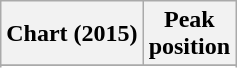<table class="wikitable sortable plainrowheaders" style="text-align:center">
<tr>
<th scope="col">Chart (2015)</th>
<th scope="col">Peak<br>position</th>
</tr>
<tr>
</tr>
<tr>
</tr>
<tr>
</tr>
</table>
